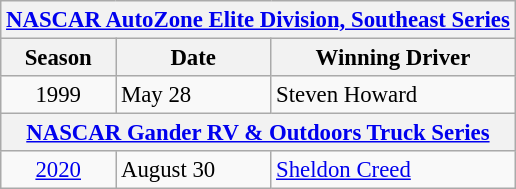<table class="wikitable" style="font-size: 95%;">
<tr>
<th colspan="3"><a href='#'>NASCAR AutoZone Elite Division, Southeast Series</a></th>
</tr>
<tr>
<th>Season</th>
<th>Date</th>
<th>Winning Driver</th>
</tr>
<tr>
<td align=center>1999</td>
<td>May 28</td>
<td> Steven Howard</td>
</tr>
<tr>
<th colspan="3"><a href='#'>NASCAR Gander RV & Outdoors Truck Series</a></th>
</tr>
<tr>
<td align=center><a href='#'>2020</a></td>
<td>August 30</td>
<td> <a href='#'>Sheldon Creed</a></td>
</tr>
</table>
